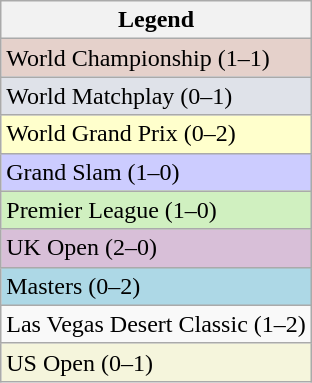<table class="wikitable">
<tr>
<th>Legend</th>
</tr>
<tr style="background:#e5d1cb;">
<td>World Championship (1–1)</td>
</tr>
<tr style="background:#dfe2e9;">
<td>World Matchplay (0–1)</td>
</tr>
<tr style="background:#ffc;">
<td>World Grand Prix (0–2)</td>
</tr>
<tr style="background:#ccf;">
<td>Grand Slam (1–0)</td>
</tr>
<tr style="background:#d0f0c0;">
<td>Premier League (1–0)</td>
</tr>
<tr style="background:thistle">
<td>UK Open (2–0)</td>
</tr>
<tr bgcolor="lightblue">
<td>Masters (0–2)</td>
</tr>
<tr>
<td>Las Vegas Desert Classic (1–2)</td>
</tr>
<tr bgcolor="beige">
<td>US Open (0–1)</td>
</tr>
</table>
